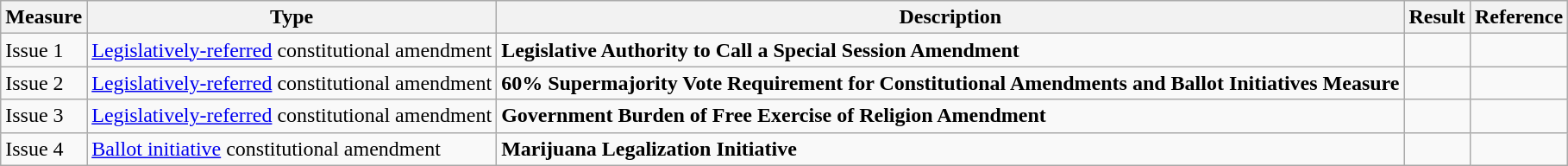<table class="wikitable">
<tr>
<th>Measure</th>
<th>Type</th>
<th>Description</th>
<th>Result</th>
<th>Reference</th>
</tr>
<tr>
<td>Issue 1</td>
<td><a href='#'>Legislatively-referred</a> constitutional amendment</td>
<td><strong>Legislative Authority to Call a Special Session Amendment</strong></td>
<td></td>
<td></td>
</tr>
<tr>
<td>Issue 2</td>
<td><a href='#'>Legislatively-referred</a> constitutional amendment</td>
<td><strong>60% Supermajority Vote Requirement for Constitutional Amendments and Ballot Initiatives Measure</strong></td>
<td></td>
<td></td>
</tr>
<tr>
<td>Issue 3</td>
<td><a href='#'>Legislatively-referred</a> constitutional amendment</td>
<td><strong>Government Burden of Free Exercise of Religion Amendment</strong></td>
<td></td>
<td></td>
</tr>
<tr>
<td>Issue 4</td>
<td><a href='#'>Ballot initiative</a> constitutional amendment</td>
<td><strong>Marijuana Legalization Initiative</strong></td>
<td></td>
<td></td>
</tr>
</table>
